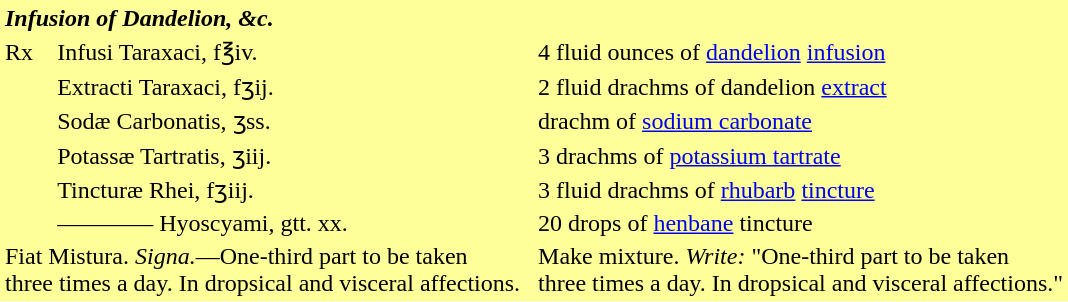<table style="margin: 1em auto 1em auto; background: #ffff99">
<tr>
<td colspan=2><strong><em>Infusion of Dandelion, &c.</em></strong></td>
</tr>
<tr>
<td>Rx</td>
<td>Infusi Taraxaci, f℥iv.</td>
<td> </td>
<td>4 fluid ounces of <a href='#'>dandelion</a> <a href='#'>infusion</a></td>
</tr>
<tr>
<td></td>
<td>Extracti Taraxaci, fʒij.</td>
<td></td>
<td>2 fluid drachms of dandelion <a href='#'>extract</a></td>
</tr>
<tr>
<td></td>
<td>Sodæ Carbonatis, ʒss.</td>
<td></td>
<td> drachm of <a href='#'>sodium carbonate</a></td>
</tr>
<tr>
<td></td>
<td>Potassæ Tartratis, ʒiij.</td>
<td></td>
<td>3 drachms of <a href='#'>potassium tartrate</a></td>
</tr>
<tr>
<td></td>
<td>Tincturæ Rhei, fʒiij.</td>
<td></td>
<td>3 fluid drachms of <a href='#'>rhubarb</a> <a href='#'>tincture</a></td>
</tr>
<tr>
<td></td>
<td>———— Hyoscyami, gtt. xx.</td>
<td></td>
<td>20 drops of <a href='#'>henbane</a> tincture</td>
</tr>
<tr>
<td colspan=2>Fiat Mistura. <em>Signa.</em>—One-third part to be taken<br>three times a day. In dropsical and visceral affections.</td>
<td></td>
<td>Make mixture. <em>Write:</em> "One-third part to be taken<br>three times a day. In dropsical and visceral affections."</td>
</tr>
</table>
